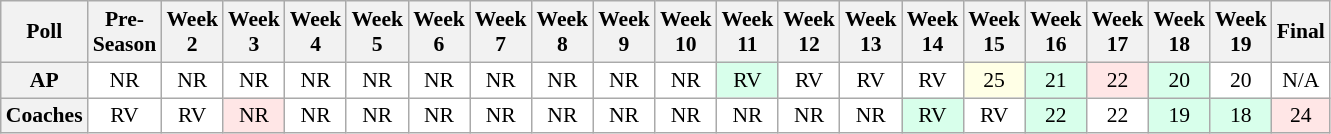<table class="wikitable" style="white-space:nowrap;font-size:90%">
<tr>
<th>Poll</th>
<th>Pre-<br>Season</th>
<th>Week<br>2</th>
<th>Week<br>3</th>
<th>Week<br>4</th>
<th>Week<br>5</th>
<th>Week<br>6</th>
<th>Week<br>7</th>
<th>Week<br>8</th>
<th>Week<br>9</th>
<th>Week<br>10</th>
<th>Week<br>11</th>
<th>Week<br>12</th>
<th>Week<br>13</th>
<th>Week<br>14</th>
<th>Week<br>15</th>
<th>Week<br>16</th>
<th>Week<br>17</th>
<th>Week<br>18</th>
<th>Week<br>19</th>
<th>Final</th>
</tr>
<tr style="text-align:center;">
<th>AP</th>
<td style="background:#FFF;">NR</td>
<td style="background:#FFF;">NR</td>
<td style="background:#FFF;">NR</td>
<td style="background:#FFF;">NR</td>
<td style="background:#FFF;">NR</td>
<td style="background:#FFF;">NR</td>
<td style="background:#FFF;">NR</td>
<td style="background:#FFF;">NR</td>
<td style="background:#FFF;">NR</td>
<td style="background:#FFF;">NR</td>
<td style="background:#D8FFEB;">RV</td>
<td style="background:#FFF;">RV</td>
<td style="background:#FFF;">RV</td>
<td style="background:#FFF;">RV</td>
<td style="background:#FFFFE6;">25</td>
<td style="background:#D8FFEB;">21</td>
<td style="background:#FFE6E6;">22</td>
<td style="background:#D8FFEB;">20</td>
<td style="background:#FFF;">20</td>
<td style="background:#FFF;">N/A</td>
</tr>
<tr style="text-align:center;">
<th>Coaches</th>
<td style="background:#FFF;">RV</td>
<td style="background:#FFF;">RV</td>
<td style="background:#FFE6E6;">NR</td>
<td style="background:#FFF;">NR</td>
<td style="background:#FFF;">NR</td>
<td style="background:#FFF;">NR</td>
<td style="background:#FFF;">NR</td>
<td style="background:#FFF;">NR</td>
<td style="background:#FFF;">NR</td>
<td style="background:#FFF;">NR</td>
<td style="background:#FFF;">NR</td>
<td style="background:#FFF;">NR</td>
<td style="background:#FFF;">NR</td>
<td style="background:#D8FFEB;">RV</td>
<td style="background:#FFF;">RV</td>
<td style="background:#D8FFEB;">22</td>
<td style="background:#FFF;">22</td>
<td style="background:#D8FFEB;">19</td>
<td style="background:#D8FFEB;">18</td>
<td style="background:#FFE6E6;">24</td>
</tr>
</table>
